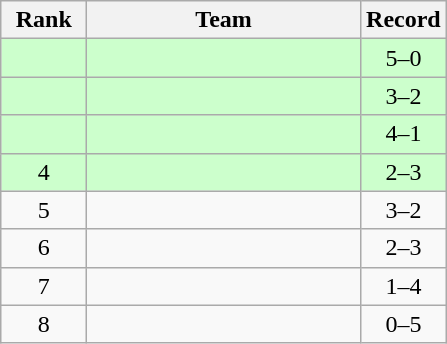<table class="wikitable" style="text-align: center">
<tr>
<th width=50>Rank</th>
<th width=175>Team</th>
<th width=50>Record</th>
</tr>
<tr bgcolor=ccffcc>
<td></td>
<td align=left></td>
<td>5–0</td>
</tr>
<tr bgcolor=ccffcc>
<td></td>
<td align=left></td>
<td>3–2</td>
</tr>
<tr bgcolor=ccffcc>
<td></td>
<td align=left></td>
<td>4–1</td>
</tr>
<tr bgcolor=ccffcc>
<td>4</td>
<td align=left></td>
<td>2–3</td>
</tr>
<tr>
<td>5</td>
<td align=left></td>
<td>3–2</td>
</tr>
<tr>
<td>6</td>
<td align=left></td>
<td>2–3</td>
</tr>
<tr>
<td>7</td>
<td align=left></td>
<td>1–4</td>
</tr>
<tr>
<td>8</td>
<td align=left></td>
<td>0–5</td>
</tr>
</table>
